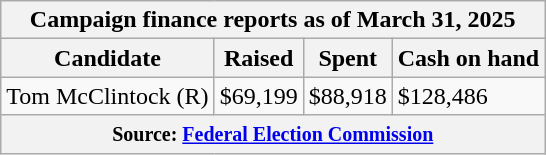<table class="wikitable sortable">
<tr>
<th colspan=4>Campaign finance reports as of March 31, 2025</th>
</tr>
<tr style="text-align:center;">
<th>Candidate</th>
<th>Raised</th>
<th>Spent</th>
<th>Cash on hand</th>
</tr>
<tr>
<td>Tom McClintock (R)</td>
<td>$69,199</td>
<td>$88,918</td>
<td>$128,486</td>
</tr>
<tr>
<th colspan="4"><small>Source: <a href='#'>Federal Election Commission</a></small></th>
</tr>
</table>
